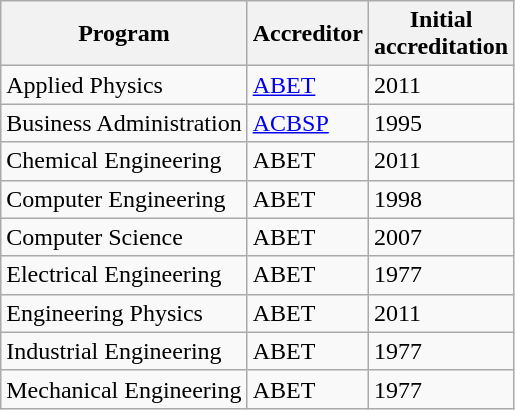<table class="wikitable">
<tr>
<th>Program</th>
<th>Accreditor</th>
<th>Initial<br>accreditation</th>
</tr>
<tr>
<td>Applied Physics</td>
<td><a href='#'>ABET</a></td>
<td>2011</td>
</tr>
<tr>
<td>Business Administration</td>
<td><a href='#'>ACBSP</a></td>
<td>1995</td>
</tr>
<tr>
<td>Chemical Engineering</td>
<td>ABET</td>
<td>2011</td>
</tr>
<tr>
<td>Computer Engineering</td>
<td>ABET</td>
<td>1998</td>
</tr>
<tr>
<td>Computer Science</td>
<td>ABET</td>
<td>2007</td>
</tr>
<tr>
<td>Electrical Engineering</td>
<td>ABET</td>
<td>1977</td>
</tr>
<tr>
<td>Engineering Physics</td>
<td>ABET</td>
<td>2011</td>
</tr>
<tr>
<td>Industrial Engineering</td>
<td>ABET</td>
<td>1977</td>
</tr>
<tr>
<td>Mechanical Engineering</td>
<td>ABET</td>
<td>1977</td>
</tr>
</table>
